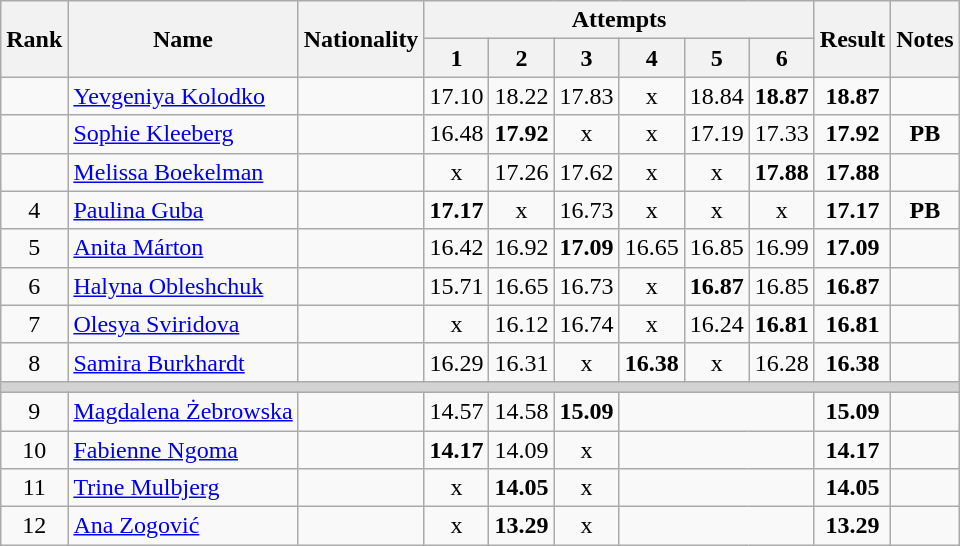<table class="wikitable sortable" style="text-align:center">
<tr>
<th rowspan=2>Rank</th>
<th rowspan=2>Name</th>
<th rowspan=2>Nationality</th>
<th colspan=6>Attempts</th>
<th rowspan=2>Result</th>
<th rowspan=2>Notes</th>
</tr>
<tr>
<th>1</th>
<th>2</th>
<th>3</th>
<th>4</th>
<th>5</th>
<th>6</th>
</tr>
<tr>
<td></td>
<td align=left><a href='#'>Yevgeniya Kolodko</a></td>
<td align=left></td>
<td>17.10</td>
<td>18.22</td>
<td>17.83</td>
<td>x</td>
<td>18.84</td>
<td><strong>18.87</strong></td>
<td><strong>18.87</strong></td>
<td></td>
</tr>
<tr>
<td></td>
<td align=left><a href='#'>Sophie Kleeberg</a></td>
<td align=left></td>
<td>16.48</td>
<td><strong>17.92</strong></td>
<td>x</td>
<td>x</td>
<td>17.19</td>
<td>17.33</td>
<td><strong>17.92</strong></td>
<td><strong>PB</strong></td>
</tr>
<tr>
<td></td>
<td align=left><a href='#'>Melissa Boekelman</a></td>
<td align=left></td>
<td>x</td>
<td>17.26</td>
<td>17.62</td>
<td>x</td>
<td>x</td>
<td><strong>17.88</strong></td>
<td><strong>17.88</strong></td>
<td></td>
</tr>
<tr>
<td>4</td>
<td align=left><a href='#'>Paulina Guba</a></td>
<td align=left></td>
<td><strong>17.17</strong></td>
<td>x</td>
<td>16.73</td>
<td>x</td>
<td>x</td>
<td>x</td>
<td><strong>17.17</strong></td>
<td><strong>PB</strong></td>
</tr>
<tr>
<td>5</td>
<td align=left><a href='#'>Anita Márton</a></td>
<td align=left></td>
<td>16.42</td>
<td>16.92</td>
<td><strong>17.09</strong></td>
<td>16.65</td>
<td>16.85</td>
<td>16.99</td>
<td><strong>17.09</strong></td>
<td></td>
</tr>
<tr>
<td>6</td>
<td align=left><a href='#'>Halyna Obleshchuk</a></td>
<td align=left></td>
<td>15.71</td>
<td>16.65</td>
<td>16.73</td>
<td>x</td>
<td><strong>16.87</strong></td>
<td>16.85</td>
<td><strong>16.87</strong></td>
<td></td>
</tr>
<tr>
<td>7</td>
<td align=left><a href='#'>Olesya Sviridova</a></td>
<td align=left></td>
<td>x</td>
<td>16.12</td>
<td>16.74</td>
<td>x</td>
<td>16.24</td>
<td><strong>16.81</strong></td>
<td><strong>16.81</strong></td>
<td></td>
</tr>
<tr>
<td>8</td>
<td align=left><a href='#'>Samira Burkhardt</a></td>
<td align=left></td>
<td>16.29</td>
<td>16.31</td>
<td>x</td>
<td><strong>16.38</strong></td>
<td>x</td>
<td>16.28</td>
<td><strong>16.38</strong></td>
<td></td>
</tr>
<tr>
<td colspan=11 bgcolor=lightgray></td>
</tr>
<tr>
<td>9</td>
<td align=left><a href='#'>Magdalena Żebrowska</a></td>
<td align=left></td>
<td>14.57</td>
<td>14.58</td>
<td><strong>15.09</strong></td>
<td colspan=3></td>
<td><strong>15.09</strong></td>
<td></td>
</tr>
<tr>
<td>10</td>
<td align=left><a href='#'>Fabienne Ngoma</a></td>
<td align=left></td>
<td><strong>14.17</strong></td>
<td>14.09</td>
<td>x</td>
<td colspan=3></td>
<td><strong>14.17</strong></td>
<td></td>
</tr>
<tr>
<td>11</td>
<td align=left><a href='#'>Trine Mulbjerg</a></td>
<td align=left></td>
<td>x</td>
<td><strong>14.05</strong></td>
<td>x</td>
<td colspan=3></td>
<td><strong>14.05</strong></td>
<td></td>
</tr>
<tr>
<td>12</td>
<td align=left><a href='#'>Ana Zogović</a></td>
<td align=left></td>
<td>x</td>
<td><strong>13.29</strong></td>
<td>x</td>
<td colspan=3></td>
<td><strong>13.29</strong></td>
<td></td>
</tr>
</table>
